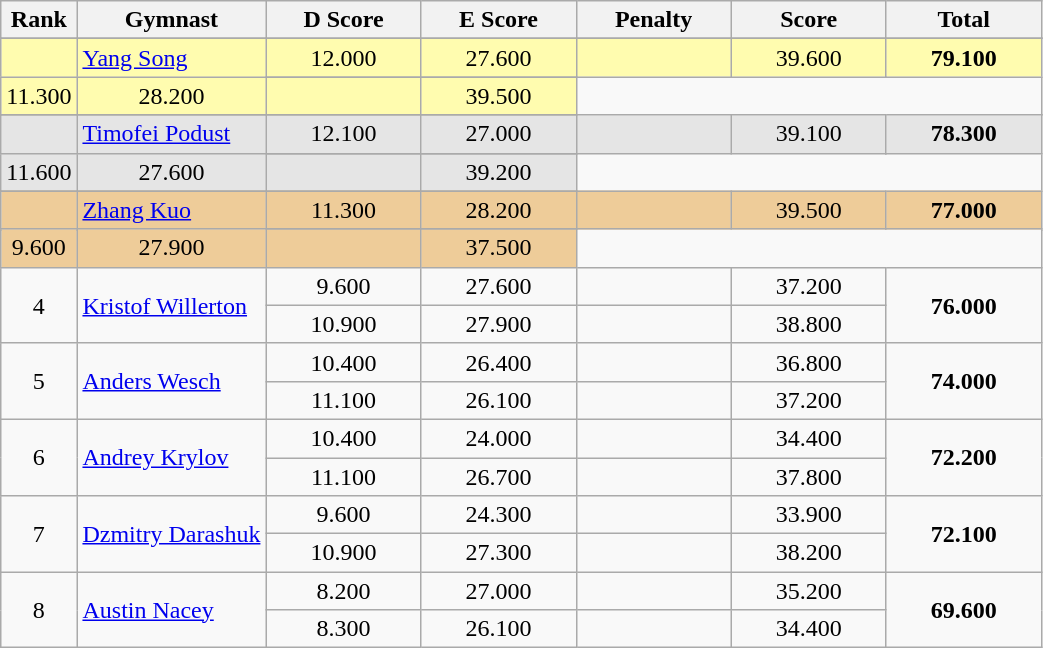<table class="wikitable" style="text-align:center">
<tr>
<th>Rank</th>
<th>Gymnast</th>
<th style="width:6em">D Score</th>
<th style="width:6em">E Score</th>
<th style="width:6em">Penalty</th>
<th style="width:6em">Score</th>
<th style="width:6em">Total</th>
</tr>
<tr>
</tr>
<tr style="background:#fffcaf;">
<td rowspan=2></td>
<td rowspan=2 align=left> <a href='#'>Yang Song</a></td>
<td>12.000</td>
<td>27.600</td>
<td></td>
<td>39.600</td>
<td rowspan=2><strong>79.100</strong></td>
</tr>
<tr>
</tr>
<tr style="background:#fffcaf;">
<td>11.300</td>
<td>28.200</td>
<td></td>
<td>39.500</td>
</tr>
<tr>
</tr>
<tr style="background:#e5e5e5;">
<td rowspan=2></td>
<td rowspan=2 align=left> <a href='#'>Timofei Podust</a></td>
<td>12.100</td>
<td>27.000</td>
<td></td>
<td>39.100</td>
<td rowspan=2><strong>78.300</strong></td>
</tr>
<tr>
</tr>
<tr style="background:#e5e5e5;">
<td>11.600</td>
<td>27.600</td>
<td></td>
<td>39.200</td>
</tr>
<tr>
</tr>
<tr style="background:#ec9;">
<td rowspan=2></td>
<td rowspan=2 align=left> <a href='#'>Zhang Kuo</a></td>
<td>11.300</td>
<td>28.200</td>
<td></td>
<td>39.500</td>
<td rowspan=2><strong>77.000</strong></td>
</tr>
<tr>
</tr>
<tr style="background:#ec9;">
<td>9.600</td>
<td>27.900</td>
<td></td>
<td>37.500</td>
</tr>
<tr>
<td rowspan=2>4</td>
<td rowspan=2 align=left> <a href='#'>Kristof Willerton</a></td>
<td>9.600</td>
<td>27.600</td>
<td></td>
<td>37.200</td>
<td rowspan=2><strong>76.000</strong></td>
</tr>
<tr>
<td>10.900</td>
<td>27.900</td>
<td></td>
<td>38.800</td>
</tr>
<tr>
<td rowspan=2>5</td>
<td rowspan=2 align=left> <a href='#'>Anders Wesch</a></td>
<td>10.400</td>
<td>26.400</td>
<td></td>
<td>36.800</td>
<td rowspan=2><strong>74.000</strong></td>
</tr>
<tr>
<td>11.100</td>
<td>26.100</td>
<td></td>
<td>37.200</td>
</tr>
<tr>
<td rowspan=2>6</td>
<td rowspan=2 align=left> <a href='#'>Andrey Krylov</a></td>
<td>10.400</td>
<td>24.000</td>
<td></td>
<td>34.400</td>
<td rowspan=2><strong>72.200</strong></td>
</tr>
<tr>
<td>11.100</td>
<td>26.700</td>
<td></td>
<td>37.800</td>
</tr>
<tr>
<td rowspan=2>7</td>
<td rowspan=2 align=left> <a href='#'>Dzmitry Darashuk</a></td>
<td>9.600</td>
<td>24.300</td>
<td></td>
<td>33.900</td>
<td rowspan=2><strong>72.100</strong></td>
</tr>
<tr>
<td>10.900</td>
<td>27.300</td>
<td></td>
<td>38.200</td>
</tr>
<tr>
<td rowspan=2>8</td>
<td rowspan=2 align=left> <a href='#'>Austin Nacey</a></td>
<td>8.200</td>
<td>27.000</td>
<td></td>
<td>35.200</td>
<td rowspan=2><strong>69.600</strong></td>
</tr>
<tr>
<td>8.300</td>
<td>26.100</td>
<td></td>
<td>34.400</td>
</tr>
</table>
